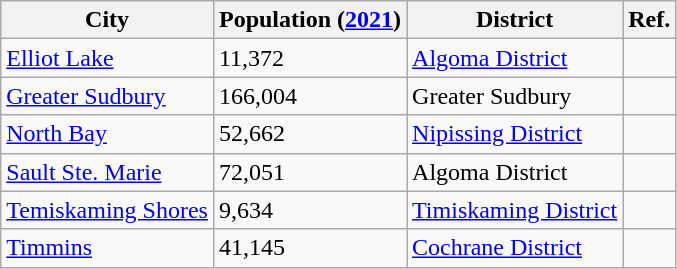<table class="wikitable">
<tr>
<th>City</th>
<th>Population (<a href='#'>2021</a>)</th>
<th>District</th>
<th>Ref.</th>
</tr>
<tr>
<td><a href='#'>Elliot Lake</a></td>
<td>11,372</td>
<td><a href='#'>Algoma District</a></td>
<td></td>
</tr>
<tr>
<td><a href='#'>Greater Sudbury</a></td>
<td>166,004</td>
<td>Greater Sudbury</td>
<td></td>
</tr>
<tr>
<td><a href='#'>North Bay</a></td>
<td>52,662</td>
<td><a href='#'>Nipissing District</a></td>
<td></td>
</tr>
<tr>
<td><a href='#'>Sault Ste. Marie</a></td>
<td>72,051</td>
<td>Algoma District</td>
<td></td>
</tr>
<tr>
<td><a href='#'>Temiskaming Shores</a></td>
<td>9,634</td>
<td><a href='#'>Timiskaming District</a></td>
<td></td>
</tr>
<tr>
<td><a href='#'>Timmins</a></td>
<td>41,145</td>
<td><a href='#'>Cochrane District</a></td>
<td></td>
</tr>
</table>
